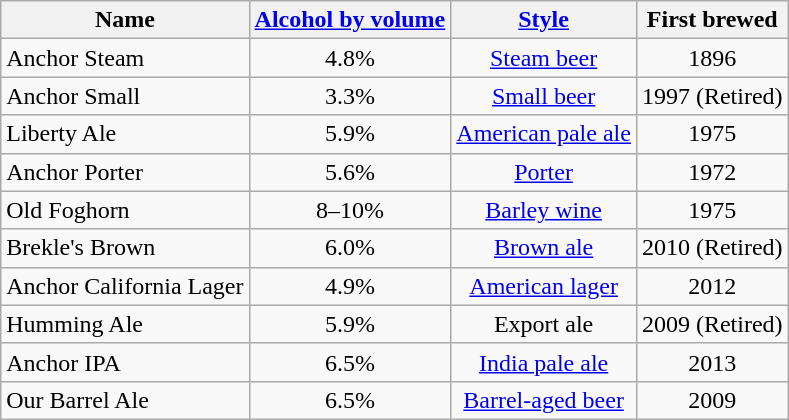<table class="wikitable sortable" style="text-align:center">
<tr>
<th>Name</th>
<th><a href='#'>Alcohol by volume</a></th>
<th><a href='#'>Style</a></th>
<th>First brewed</th>
</tr>
<tr>
<td align=left>Anchor Steam</td>
<td>4.8%</td>
<td><a href='#'>Steam beer</a></td>
<td>1896</td>
</tr>
<tr>
<td align=left>Anchor Small</td>
<td>3.3%</td>
<td><a href='#'>Small beer</a></td>
<td>1997 (Retired)</td>
</tr>
<tr>
<td align=left>Liberty Ale</td>
<td>5.9%</td>
<td><a href='#'>American pale ale</a></td>
<td>1975</td>
</tr>
<tr>
<td align=left>Anchor Porter</td>
<td>5.6%</td>
<td><a href='#'>Porter</a></td>
<td>1972</td>
</tr>
<tr>
<td align=left>Old Foghorn</td>
<td>8–10%</td>
<td><a href='#'>Barley wine</a></td>
<td>1975</td>
</tr>
<tr>
<td align=left>Brekle's Brown</td>
<td>6.0%</td>
<td><a href='#'>Brown ale</a></td>
<td>2010 (Retired)</td>
</tr>
<tr>
<td align=left>Anchor California Lager</td>
<td>4.9%</td>
<td><a href='#'>American lager</a></td>
<td>2012</td>
</tr>
<tr>
<td align=left>Humming Ale</td>
<td>5.9%</td>
<td>Export ale</td>
<td>2009 (Retired)</td>
</tr>
<tr>
<td align=left>Anchor IPA</td>
<td>6.5%</td>
<td><a href='#'>India pale ale</a></td>
<td>2013</td>
</tr>
<tr>
<td align=left>Our Barrel Ale</td>
<td>6.5%</td>
<td><a href='#'>Barrel-aged beer</a></td>
<td>2009</td>
</tr>
</table>
